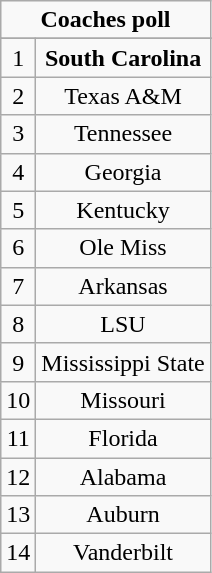<table class="wikitable">
<tr align="center">
<td align="center" Colspan="2"><strong>Coaches poll</strong></td>
</tr>
<tr align="center">
</tr>
<tr align="center">
<td>1</td>
<td><strong>South Carolina</strong></td>
</tr>
<tr align="center">
<td>2</td>
<td>Texas A&M</td>
</tr>
<tr align="center">
<td>3</td>
<td>Tennessee</td>
</tr>
<tr align="center">
<td>4</td>
<td>Georgia</td>
</tr>
<tr align="center">
<td>5</td>
<td>Kentucky</td>
</tr>
<tr align="center">
<td>6</td>
<td>Ole Miss</td>
</tr>
<tr align="center">
<td>7</td>
<td>Arkansas</td>
</tr>
<tr align="center">
<td>8</td>
<td>LSU</td>
</tr>
<tr align="center">
<td>9</td>
<td>Mississippi State</td>
</tr>
<tr align="center">
<td>10</td>
<td>Missouri</td>
</tr>
<tr align="center">
<td>11</td>
<td>Florida</td>
</tr>
<tr align="center">
<td>12</td>
<td>Alabama</td>
</tr>
<tr align="center">
<td>13</td>
<td>Auburn</td>
</tr>
<tr align="center">
<td>14</td>
<td>Vanderbilt</td>
</tr>
</table>
